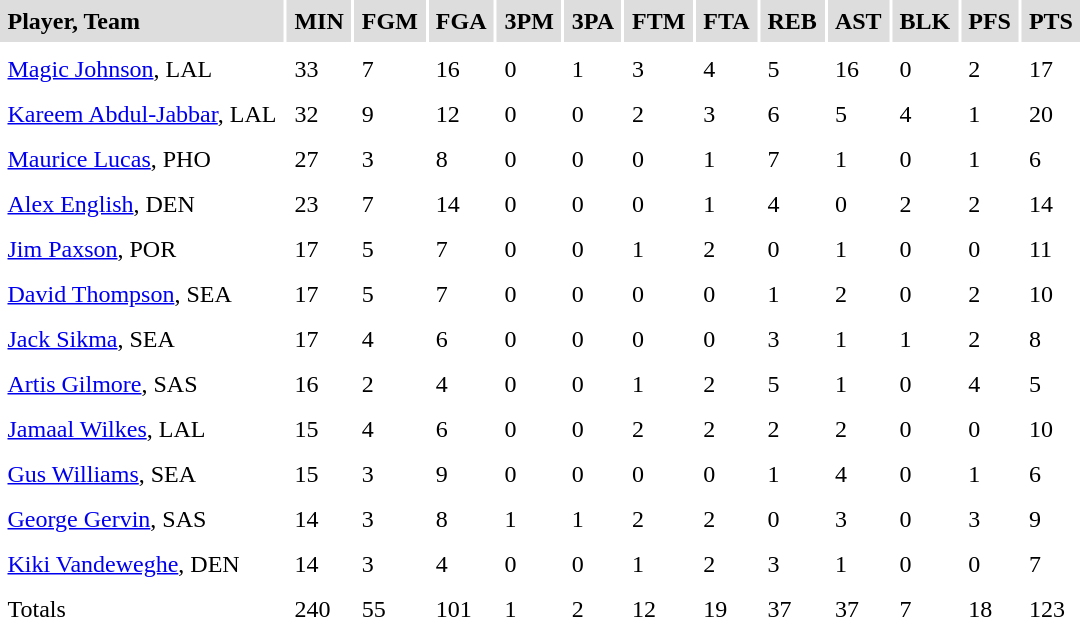<table cellpadding=5>
<tr bgcolor="#dddddd">
<td><strong>Player, Team</strong></td>
<td><strong>MIN</strong></td>
<td><strong>FGM</strong></td>
<td><strong>FGA</strong></td>
<td><strong>3PM</strong></td>
<td><strong>3PA</strong></td>
<td><strong>FTM</strong></td>
<td><strong>FTA</strong></td>
<td><strong>REB</strong></td>
<td><strong>AST</strong></td>
<td><strong>BLK</strong></td>
<td><strong>PFS</strong></td>
<td><strong>PTS</strong></td>
</tr>
<tr bgcolor="#eeeeee">
</tr>
<tr>
<td><a href='#'>Magic Johnson</a>, LAL</td>
<td>33</td>
<td>7</td>
<td>16</td>
<td>0</td>
<td>1</td>
<td>3</td>
<td>4</td>
<td>5</td>
<td>16</td>
<td>0</td>
<td>2</td>
<td>17</td>
</tr>
<tr>
<td><a href='#'>Kareem Abdul-Jabbar</a>, LAL</td>
<td>32</td>
<td>9</td>
<td>12</td>
<td>0</td>
<td>0</td>
<td>2</td>
<td>3</td>
<td>6</td>
<td>5</td>
<td>4</td>
<td>1</td>
<td>20</td>
</tr>
<tr>
<td><a href='#'>Maurice Lucas</a>, PHO</td>
<td>27</td>
<td>3</td>
<td>8</td>
<td>0</td>
<td>0</td>
<td>0</td>
<td>1</td>
<td>7</td>
<td>1</td>
<td>0</td>
<td>1</td>
<td>6</td>
</tr>
<tr>
<td><a href='#'>Alex English</a>, DEN</td>
<td>23</td>
<td>7</td>
<td>14</td>
<td>0</td>
<td>0</td>
<td>0</td>
<td>1</td>
<td>4</td>
<td>0</td>
<td>2</td>
<td>2</td>
<td>14</td>
</tr>
<tr>
<td><a href='#'>Jim Paxson</a>, POR</td>
<td>17</td>
<td>5</td>
<td>7</td>
<td>0</td>
<td>0</td>
<td>1</td>
<td>2</td>
<td>0</td>
<td>1</td>
<td>0</td>
<td>0</td>
<td>11</td>
</tr>
<tr>
<td><a href='#'>David Thompson</a>, SEA</td>
<td>17</td>
<td>5</td>
<td>7</td>
<td>0</td>
<td>0</td>
<td>0</td>
<td>0</td>
<td>1</td>
<td>2</td>
<td>0</td>
<td>2</td>
<td>10</td>
</tr>
<tr>
<td><a href='#'>Jack Sikma</a>, SEA</td>
<td>17</td>
<td>4</td>
<td>6</td>
<td>0</td>
<td>0</td>
<td>0</td>
<td>0</td>
<td>3</td>
<td>1</td>
<td>1</td>
<td>2</td>
<td>8</td>
</tr>
<tr>
<td><a href='#'>Artis Gilmore</a>, SAS</td>
<td>16</td>
<td>2</td>
<td>4</td>
<td>0</td>
<td>0</td>
<td>1</td>
<td>2</td>
<td>5</td>
<td>1</td>
<td>0</td>
<td>4</td>
<td>5</td>
</tr>
<tr>
<td><a href='#'>Jamaal Wilkes</a>, LAL</td>
<td>15</td>
<td>4</td>
<td>6</td>
<td>0</td>
<td>0</td>
<td>2</td>
<td>2</td>
<td>2</td>
<td>2</td>
<td>0</td>
<td>0</td>
<td>10</td>
</tr>
<tr>
<td><a href='#'>Gus Williams</a>, SEA</td>
<td>15</td>
<td>3</td>
<td>9</td>
<td>0</td>
<td>0</td>
<td>0</td>
<td>0</td>
<td>1</td>
<td>4</td>
<td>0</td>
<td>1</td>
<td>6</td>
</tr>
<tr>
<td><a href='#'>George Gervin</a>, SAS</td>
<td>14</td>
<td>3</td>
<td>8</td>
<td>1</td>
<td>1</td>
<td>2</td>
<td>2</td>
<td>0</td>
<td>3</td>
<td>0</td>
<td>3</td>
<td>9</td>
</tr>
<tr>
<td><a href='#'>Kiki Vandeweghe</a>, DEN</td>
<td>14</td>
<td>3</td>
<td>4</td>
<td>0</td>
<td>0</td>
<td>1</td>
<td>2</td>
<td>3</td>
<td>1</td>
<td>0</td>
<td>0</td>
<td>7</td>
</tr>
<tr>
<td>Totals</td>
<td>240</td>
<td>55</td>
<td>101</td>
<td>1</td>
<td>2</td>
<td>12</td>
<td>19</td>
<td>37</td>
<td>37</td>
<td>7</td>
<td>18</td>
<td>123</td>
</tr>
<tr>
</tr>
</table>
